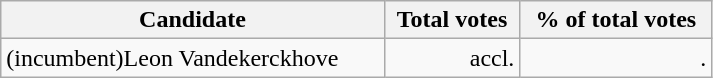<table class="wikitable" width="475">
<tr>
<th align="left">Candidate</th>
<th align="right">Total votes</th>
<th align="right">% of total votes</th>
</tr>
<tr>
<td align="left">(incumbent)Leon Vandekerckhove</td>
<td align="right">accl.</td>
<td align="right">.</td>
</tr>
</table>
